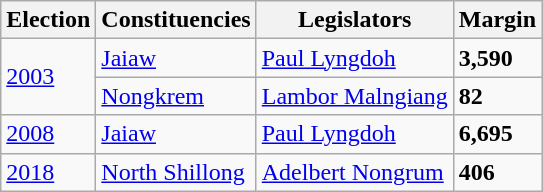<table class="wikitable sortable">
<tr>
<th>Election</th>
<th>Constituencies</th>
<th>Legislators</th>
<th>Margin</th>
</tr>
<tr>
<td rowspan="2"><a href='#'>2003</a></td>
<td><a href='#'>Jaiaw</a></td>
<td><a href='#'>Paul Lyngdoh</a></td>
<td><strong>3,590</strong></td>
</tr>
<tr>
<td><a href='#'>Nongkrem</a></td>
<td><a href='#'>Lambor Malngiang</a></td>
<td><strong>82</strong></td>
</tr>
<tr>
<td><a href='#'>2008</a></td>
<td><a href='#'>Jaiaw</a></td>
<td><a href='#'>Paul Lyngdoh</a></td>
<td><strong>6,695</strong></td>
</tr>
<tr>
<td><a href='#'>2018</a></td>
<td><a href='#'>North Shillong</a></td>
<td><a href='#'>Adelbert Nongrum</a></td>
<td><strong>406</strong></td>
</tr>
</table>
